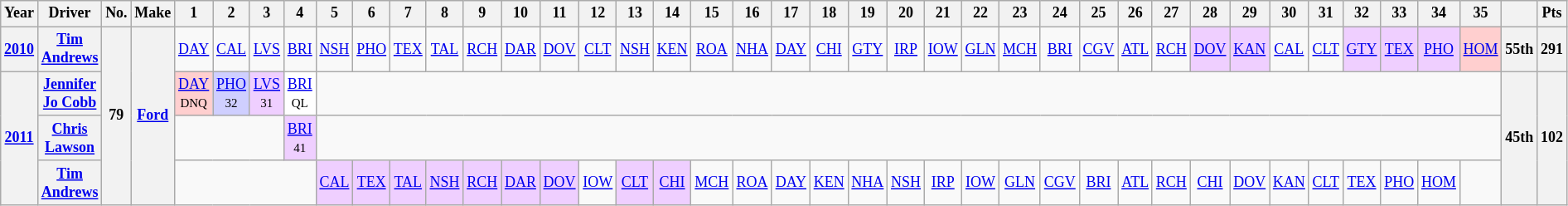<table class="wikitable" style="text-align:center; font-size:75%">
<tr>
<th>Year</th>
<th>Driver</th>
<th>No.</th>
<th>Make</th>
<th>1</th>
<th>2</th>
<th>3</th>
<th>4</th>
<th>5</th>
<th>6</th>
<th>7</th>
<th>8</th>
<th>9</th>
<th>10</th>
<th>11</th>
<th>12</th>
<th>13</th>
<th>14</th>
<th>15</th>
<th>16</th>
<th>17</th>
<th>18</th>
<th>19</th>
<th>20</th>
<th>21</th>
<th>22</th>
<th>23</th>
<th>24</th>
<th>25</th>
<th>26</th>
<th>27</th>
<th>28</th>
<th>29</th>
<th>30</th>
<th>31</th>
<th>32</th>
<th>33</th>
<th>34</th>
<th>35</th>
<th></th>
<th>Pts</th>
</tr>
<tr>
<th><a href='#'>2010</a></th>
<th><a href='#'>Tim Andrews</a></th>
<th rowspan=4>79</th>
<th rowspan=4><a href='#'>Ford</a></th>
<td><a href='#'>DAY</a></td>
<td><a href='#'>CAL</a></td>
<td><a href='#'>LVS</a></td>
<td><a href='#'>BRI</a></td>
<td><a href='#'>NSH</a></td>
<td><a href='#'>PHO</a></td>
<td><a href='#'>TEX</a></td>
<td><a href='#'>TAL</a></td>
<td><a href='#'>RCH</a></td>
<td><a href='#'>DAR</a></td>
<td><a href='#'>DOV</a></td>
<td><a href='#'>CLT</a></td>
<td><a href='#'>NSH</a></td>
<td><a href='#'>KEN</a></td>
<td><a href='#'>ROA</a></td>
<td><a href='#'>NHA</a></td>
<td><a href='#'>DAY</a></td>
<td><a href='#'>CHI</a></td>
<td><a href='#'>GTY</a></td>
<td><a href='#'>IRP</a></td>
<td><a href='#'>IOW</a></td>
<td><a href='#'>GLN</a></td>
<td><a href='#'>MCH</a></td>
<td><a href='#'>BRI</a></td>
<td><a href='#'>CGV</a></td>
<td><a href='#'>ATL</a></td>
<td><a href='#'>RCH</a></td>
<td style="background:#EFCFFF;"><a href='#'>DOV</a><br></td>
<td style="background:#EFCFFF;"><a href='#'>KAN</a><br></td>
<td><a href='#'>CAL</a></td>
<td><a href='#'>CLT</a></td>
<td style="background:#EFCFFF;"><a href='#'>GTY</a><br></td>
<td style="background:#EFCFFF;"><a href='#'>TEX</a><br></td>
<td style="background:#EFCFFF;"><a href='#'>PHO</a><br></td>
<td style="background:#FFCFCF;"><a href='#'>HOM</a><br></td>
<th>55th</th>
<th>291</th>
</tr>
<tr>
<th rowspan=3><a href='#'>2011</a></th>
<th><a href='#'>Jennifer Jo Cobb</a></th>
<td style="background:#FFCFCF;"><a href='#'>DAY</a><br><small>DNQ</small></td>
<td style="background:#CFCFFF;"><a href='#'>PHO</a><br><small>32</small></td>
<td style="background:#EFCFFF;"><a href='#'>LVS</a><br><small>31</small></td>
<td style="background:#FFFFFF;"><a href='#'>BRI</a><br><small>QL</small></td>
<td colspan=31></td>
<th rowspan=3>45th</th>
<th rowspan=3>102</th>
</tr>
<tr>
<th><a href='#'>Chris Lawson</a></th>
<td colspan=3></td>
<td style="background:#EFCFFF;"><a href='#'>BRI</a><br><small>41</small></td>
<td colspan=31></td>
</tr>
<tr>
<th><a href='#'>Tim Andrews</a></th>
<td colspan=4></td>
<td style="background:#EFCFFF;"><a href='#'>CAL</a><br></td>
<td style="background:#EFCFFF;"><a href='#'>TEX</a><br></td>
<td style="background:#EFCFFF;"><a href='#'>TAL</a><br></td>
<td style="background:#EFCFFF;"><a href='#'>NSH</a><br></td>
<td style="background:#EFCFFF;"><a href='#'>RCH</a><br></td>
<td style="background:#EFCFFF;"><a href='#'>DAR</a><br></td>
<td style="background:#EFCFFF;"><a href='#'>DOV</a><br></td>
<td><a href='#'>IOW</a></td>
<td style="background:#EFCFFF;"><a href='#'>CLT</a><br></td>
<td style="background:#EFCFFF;"><a href='#'>CHI</a><br></td>
<td><a href='#'>MCH</a></td>
<td><a href='#'>ROA</a></td>
<td><a href='#'>DAY</a></td>
<td><a href='#'>KEN</a></td>
<td><a href='#'>NHA</a></td>
<td><a href='#'>NSH</a></td>
<td><a href='#'>IRP</a></td>
<td><a href='#'>IOW</a></td>
<td><a href='#'>GLN</a></td>
<td><a href='#'>CGV</a></td>
<td><a href='#'>BRI</a></td>
<td><a href='#'>ATL</a></td>
<td><a href='#'>RCH</a></td>
<td><a href='#'>CHI</a></td>
<td><a href='#'>DOV</a></td>
<td><a href='#'>KAN</a></td>
<td><a href='#'>CLT</a></td>
<td><a href='#'>TEX</a></td>
<td><a href='#'>PHO</a></td>
<td><a href='#'>HOM</a></td>
<td></td>
</tr>
</table>
